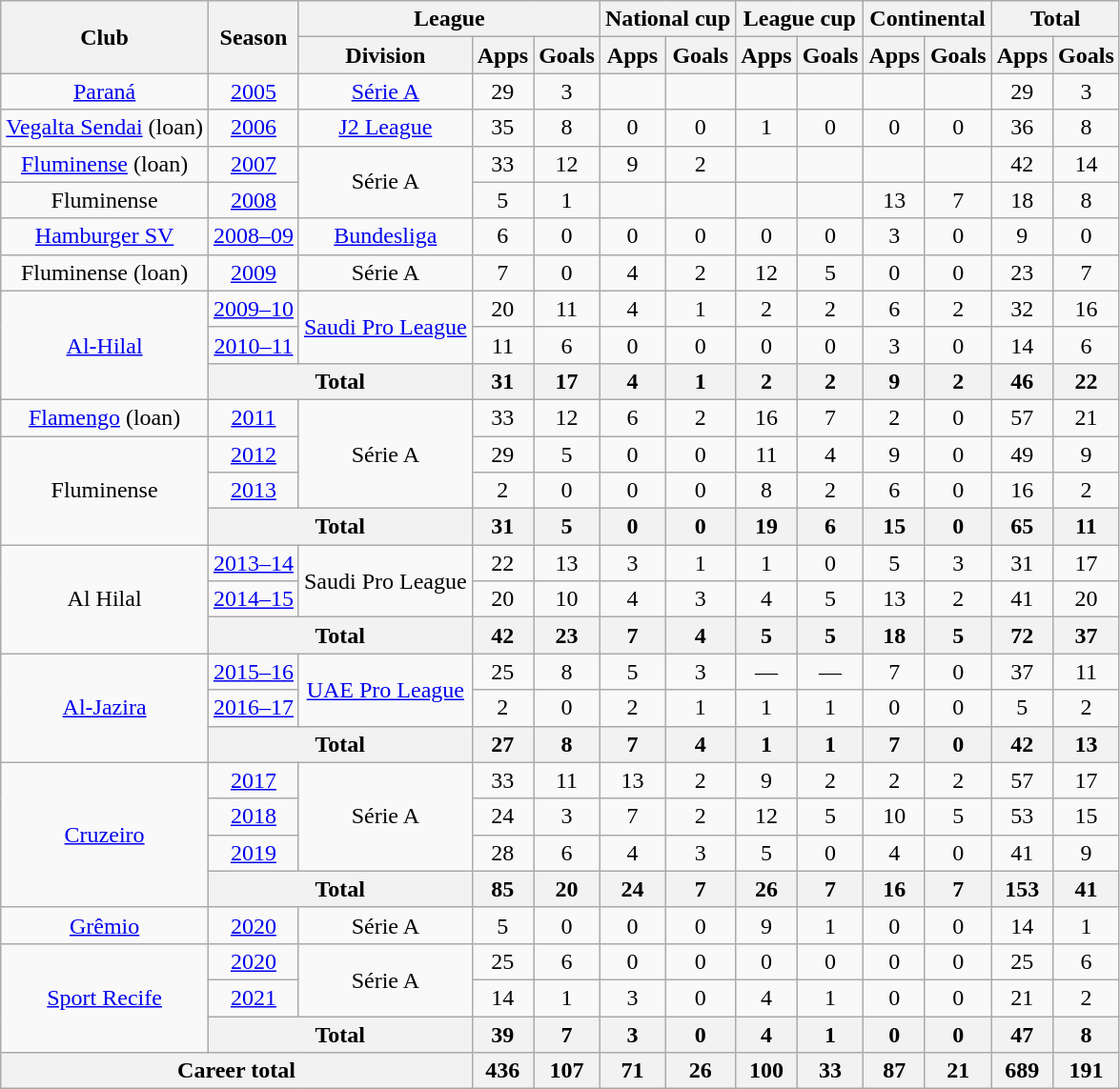<table class="wikitable" style="text-align:center">
<tr>
<th rowspan="2">Club</th>
<th rowspan="2">Season</th>
<th colspan="3">League</th>
<th colspan="2">National cup</th>
<th colspan="2">League cup</th>
<th colspan="2">Continental</th>
<th colspan="2">Total</th>
</tr>
<tr>
<th>Division</th>
<th>Apps</th>
<th>Goals</th>
<th>Apps</th>
<th>Goals</th>
<th>Apps</th>
<th>Goals</th>
<th>Apps</th>
<th>Goals</th>
<th>Apps</th>
<th>Goals</th>
</tr>
<tr>
<td><a href='#'>Paraná</a></td>
<td><a href='#'>2005</a></td>
<td><a href='#'>Série A</a></td>
<td>29</td>
<td>3</td>
<td></td>
<td></td>
<td></td>
<td></td>
<td></td>
<td></td>
<td>29</td>
<td>3</td>
</tr>
<tr>
<td><a href='#'>Vegalta Sendai</a> (loan)</td>
<td><a href='#'>2006</a></td>
<td><a href='#'>J2 League</a></td>
<td>35</td>
<td>8</td>
<td>0</td>
<td>0</td>
<td>1</td>
<td>0</td>
<td>0</td>
<td>0</td>
<td>36</td>
<td>8</td>
</tr>
<tr>
<td><a href='#'>Fluminense</a> (loan)</td>
<td><a href='#'>2007</a></td>
<td rowspan="2">Série A</td>
<td>33</td>
<td>12</td>
<td>9</td>
<td>2</td>
<td></td>
<td></td>
<td></td>
<td></td>
<td>42</td>
<td>14</td>
</tr>
<tr>
<td>Fluminense</td>
<td><a href='#'>2008</a></td>
<td>5</td>
<td>1</td>
<td></td>
<td></td>
<td></td>
<td></td>
<td>13</td>
<td>7</td>
<td>18</td>
<td>8</td>
</tr>
<tr>
<td><a href='#'>Hamburger SV</a></td>
<td><a href='#'>2008–09</a></td>
<td><a href='#'>Bundesliga</a></td>
<td>6</td>
<td>0</td>
<td>0</td>
<td>0</td>
<td>0</td>
<td>0</td>
<td>3</td>
<td>0</td>
<td>9</td>
<td>0</td>
</tr>
<tr>
<td>Fluminense (loan)</td>
<td><a href='#'>2009</a></td>
<td>Série A</td>
<td>7</td>
<td>0</td>
<td>4</td>
<td>2</td>
<td>12</td>
<td>5</td>
<td>0</td>
<td>0</td>
<td>23</td>
<td>7</td>
</tr>
<tr>
<td rowspan="3"><a href='#'>Al-Hilal</a></td>
<td><a href='#'>2009–10</a></td>
<td rowspan="2"><a href='#'>Saudi Pro League</a></td>
<td>20</td>
<td>11</td>
<td>4</td>
<td>1</td>
<td>2</td>
<td>2</td>
<td>6</td>
<td>2</td>
<td>32</td>
<td>16</td>
</tr>
<tr>
<td><a href='#'>2010–11</a></td>
<td>11</td>
<td>6</td>
<td>0</td>
<td>0</td>
<td>0</td>
<td>0</td>
<td>3</td>
<td>0</td>
<td>14</td>
<td>6</td>
</tr>
<tr>
<th colspan="2">Total</th>
<th>31</th>
<th>17</th>
<th>4</th>
<th>1</th>
<th>2</th>
<th>2</th>
<th>9</th>
<th>2</th>
<th>46</th>
<th>22</th>
</tr>
<tr>
<td><a href='#'>Flamengo</a> (loan)</td>
<td><a href='#'>2011</a></td>
<td rowspan="3">Série A</td>
<td>33</td>
<td>12</td>
<td>6</td>
<td>2</td>
<td>16</td>
<td>7</td>
<td>2</td>
<td>0</td>
<td>57</td>
<td>21</td>
</tr>
<tr>
<td rowspan="3">Fluminense</td>
<td><a href='#'>2012</a></td>
<td>29</td>
<td>5</td>
<td>0</td>
<td>0</td>
<td>11</td>
<td>4</td>
<td>9</td>
<td>0</td>
<td>49</td>
<td>9</td>
</tr>
<tr>
<td><a href='#'>2013</a></td>
<td>2</td>
<td>0</td>
<td>0</td>
<td>0</td>
<td>8</td>
<td>2</td>
<td>6</td>
<td>0</td>
<td>16</td>
<td>2</td>
</tr>
<tr>
<th colspan="2">Total</th>
<th>31</th>
<th>5</th>
<th>0</th>
<th>0</th>
<th>19</th>
<th>6</th>
<th>15</th>
<th>0</th>
<th>65</th>
<th>11</th>
</tr>
<tr>
<td rowspan="3">Al Hilal</td>
<td><a href='#'>2013–14</a></td>
<td rowspan="2">Saudi Pro League</td>
<td>22</td>
<td>13</td>
<td>3</td>
<td>1</td>
<td>1</td>
<td>0</td>
<td>5</td>
<td>3</td>
<td>31</td>
<td>17</td>
</tr>
<tr>
<td><a href='#'>2014–15</a></td>
<td>20</td>
<td>10</td>
<td>4</td>
<td>3</td>
<td>4</td>
<td>5</td>
<td>13</td>
<td>2</td>
<td>41</td>
<td>20</td>
</tr>
<tr>
<th colspan="2">Total</th>
<th>42</th>
<th>23</th>
<th>7</th>
<th>4</th>
<th>5</th>
<th>5</th>
<th>18</th>
<th>5</th>
<th>72</th>
<th>37</th>
</tr>
<tr>
<td rowspan="3"><a href='#'>Al-Jazira</a></td>
<td><a href='#'>2015–16</a></td>
<td rowspan="2"><a href='#'>UAE Pro League</a></td>
<td>25</td>
<td>8</td>
<td>5</td>
<td>3</td>
<td>—</td>
<td>—</td>
<td>7</td>
<td>0</td>
<td>37</td>
<td>11</td>
</tr>
<tr>
<td><a href='#'>2016–17</a></td>
<td>2</td>
<td>0</td>
<td>2</td>
<td>1</td>
<td>1</td>
<td>1</td>
<td>0</td>
<td>0</td>
<td>5</td>
<td>2</td>
</tr>
<tr>
<th colspan="2">Total</th>
<th>27</th>
<th>8</th>
<th>7</th>
<th>4</th>
<th>1</th>
<th>1</th>
<th>7</th>
<th>0</th>
<th>42</th>
<th>13</th>
</tr>
<tr>
<td rowspan="4"><a href='#'>Cruzeiro</a></td>
<td><a href='#'>2017</a></td>
<td rowspan="3">Série A</td>
<td>33</td>
<td>11</td>
<td>13</td>
<td>2</td>
<td>9</td>
<td>2</td>
<td>2</td>
<td>2</td>
<td>57</td>
<td>17</td>
</tr>
<tr>
<td><a href='#'>2018</a></td>
<td>24</td>
<td>3</td>
<td>7</td>
<td>2</td>
<td>12</td>
<td>5</td>
<td>10</td>
<td>5</td>
<td>53</td>
<td>15</td>
</tr>
<tr>
<td><a href='#'>2019</a></td>
<td>28</td>
<td>6</td>
<td>4</td>
<td>3</td>
<td>5</td>
<td>0</td>
<td>4</td>
<td>0</td>
<td>41</td>
<td>9</td>
</tr>
<tr>
<th colspan="2">Total</th>
<th>85</th>
<th>20</th>
<th>24</th>
<th>7</th>
<th>26</th>
<th>7</th>
<th>16</th>
<th>7</th>
<th>153</th>
<th>41</th>
</tr>
<tr>
<td><a href='#'>Grêmio</a></td>
<td><a href='#'>2020</a></td>
<td>Série A</td>
<td>5</td>
<td>0</td>
<td>0</td>
<td>0</td>
<td>9</td>
<td>1</td>
<td>0</td>
<td>0</td>
<td>14</td>
<td>1</td>
</tr>
<tr>
<td rowspan="3"><a href='#'>Sport Recife</a></td>
<td><a href='#'>2020</a></td>
<td rowspan="2">Série A</td>
<td>25</td>
<td>6</td>
<td>0</td>
<td>0</td>
<td>0</td>
<td>0</td>
<td>0</td>
<td>0</td>
<td>25</td>
<td>6</td>
</tr>
<tr>
<td><a href='#'>2021</a></td>
<td>14</td>
<td>1</td>
<td>3</td>
<td>0</td>
<td>4</td>
<td>1</td>
<td>0</td>
<td>0</td>
<td>21</td>
<td>2</td>
</tr>
<tr>
<th colspan="2">Total</th>
<th>39</th>
<th>7</th>
<th>3</th>
<th>0</th>
<th>4</th>
<th>1</th>
<th>0</th>
<th>0</th>
<th>47</th>
<th>8</th>
</tr>
<tr>
<th colspan="3">Career total</th>
<th>436</th>
<th>107</th>
<th>71</th>
<th>26</th>
<th>100</th>
<th>33</th>
<th>87</th>
<th>21</th>
<th>689</th>
<th>191</th>
</tr>
</table>
